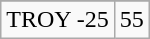<table class="wikitable">
<tr align="center">
</tr>
<tr align="center">
<td>TROY -25</td>
<td>55</td>
</tr>
</table>
